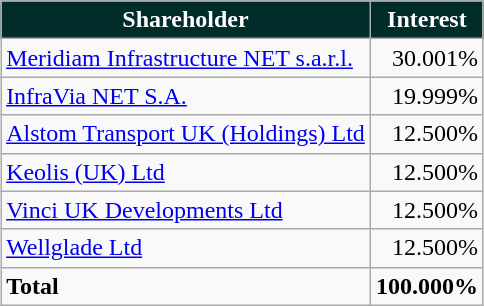<table class="wikitable" style="margin:1em auto;">
<tr>
<th style="background: #002C2A;color: white">Shareholder</th>
<th style="background: #002C2A;color: white">Interest</th>
</tr>
<tr>
<td><a href='#'>Meridiam Infrastructure NET s.a.r.l.</a></td>
<td align="right">30.001%</td>
</tr>
<tr>
<td><a href='#'>InfraVia NET S.A.</a></td>
<td align="right">19.999%</td>
</tr>
<tr>
<td><a href='#'>Alstom Transport UK (Holdings) Ltd</a></td>
<td align="right">12.500%</td>
</tr>
<tr>
<td><a href='#'>Keolis (UK) Ltd</a></td>
<td align="right">12.500%</td>
</tr>
<tr>
<td><a href='#'>Vinci UK Developments Ltd</a></td>
<td align="right">12.500%</td>
</tr>
<tr>
<td><a href='#'>Wellglade Ltd</a></td>
<td align="right">12.500%</td>
</tr>
<tr>
<td><strong>Total</strong></td>
<td align="right"><strong>100.000%</strong></td>
</tr>
</table>
